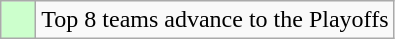<table class="wikitable">
<tr>
<td style="background: #ccffcc;">    </td>
<td>Top 8 teams advance to the Playoffs</td>
</tr>
</table>
